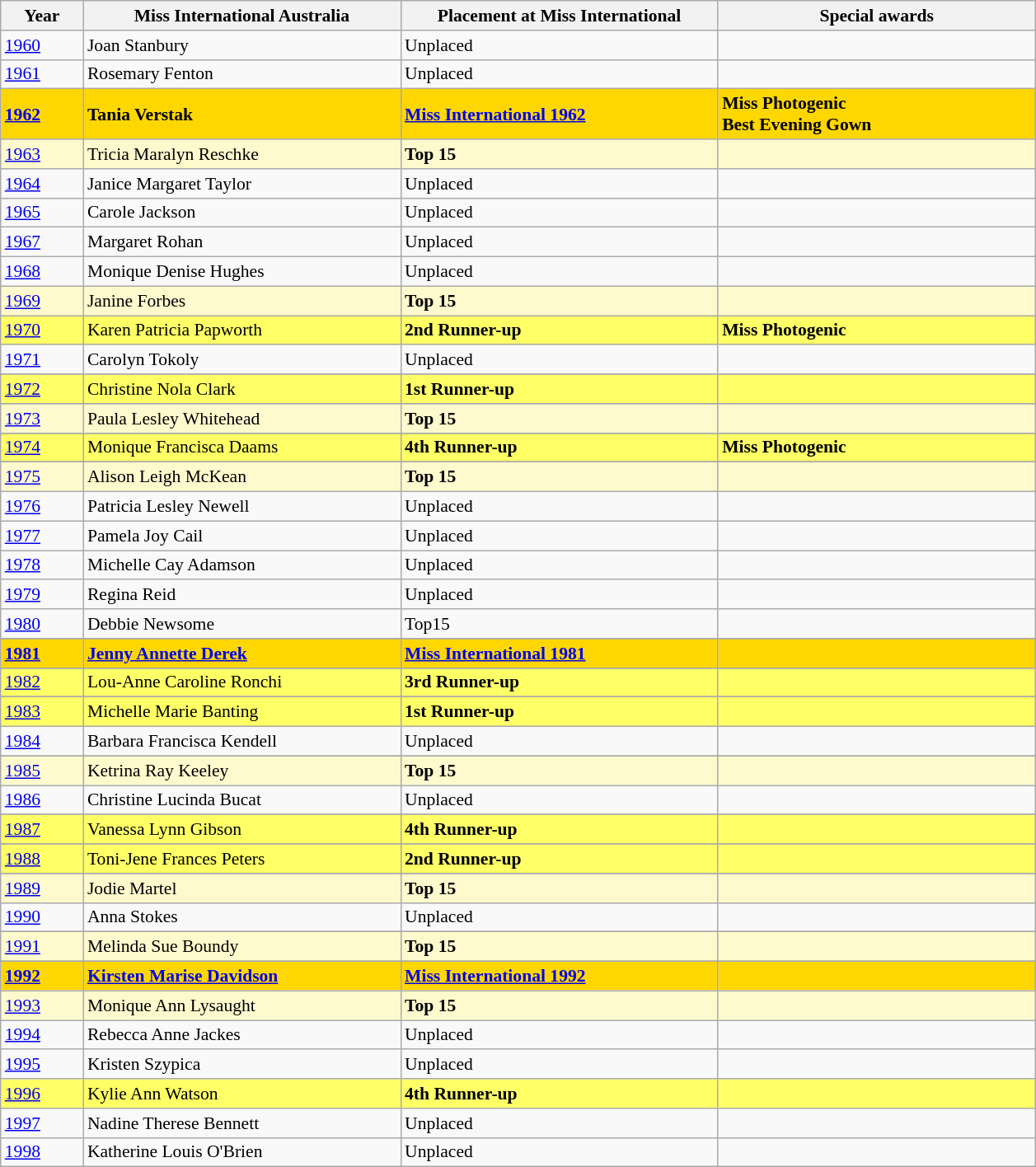<table class="wikitable " style="font-size: 90%;">
<tr>
<th width="60">Year</th>
<th width="250">Miss International Australia</th>
<th width="250">Placement at Miss International</th>
<th width="250">Special awards</th>
</tr>
<tr>
<td><a href='#'>1960</a></td>
<td>Joan Stanbury</td>
<td>Unplaced</td>
<td></td>
</tr>
<tr>
<td><a href='#'>1961</a></td>
<td>Rosemary Fenton</td>
<td>Unplaced</td>
<td></td>
</tr>
<tr style="background-color:GOLD">
<td><strong><a href='#'>1962</a></strong></td>
<td><strong>Tania Verstak</strong></td>
<td><strong><a href='#'>Miss International 1962</a></strong></td>
<td><strong>Miss Photogenic<br>Best Evening Gown</strong></td>
</tr>
<tr style="background-color:#FFFACD;">
<td><a href='#'>1963</a></td>
<td>Tricia Maralyn Reschke</td>
<td><strong>Top 15</strong></td>
<td></td>
</tr>
<tr>
<td><a href='#'>1964</a></td>
<td>Janice Margaret Taylor</td>
<td>Unplaced</td>
<td></td>
</tr>
<tr>
<td><a href='#'>1965</a></td>
<td>Carole Jackson</td>
<td>Unplaced</td>
<td></td>
</tr>
<tr>
<td><a href='#'>1967</a></td>
<td>Margaret Rohan</td>
<td>Unplaced</td>
<td></td>
</tr>
<tr>
<td><a href='#'>1968</a></td>
<td>Monique Denise Hughes</td>
<td>Unplaced</td>
<td></td>
</tr>
<tr style="background-color:#FFFACD;">
<td><a href='#'>1969</a></td>
<td>Janine Forbes</td>
<td><strong>Top 15</strong></td>
<td></td>
</tr>
<tr style="background-color:#FFFF66;">
<td><a href='#'>1970</a></td>
<td>Karen Patricia Papworth</td>
<td><strong>2nd Runner-up</strong></td>
<td><strong>Miss Photogenic</strong></td>
</tr>
<tr>
<td><a href='#'>1971</a></td>
<td>Carolyn Tokoly</td>
<td>Unplaced</td>
<td></td>
</tr>
<tr>
</tr>
<tr style="background-color:#FFFF66;">
<td><a href='#'>1972</a></td>
<td>Christine Nola Clark</td>
<td><strong>1st Runner-up</strong></td>
<td></td>
</tr>
<tr>
</tr>
<tr style="background-color:#FFFACD;">
<td><a href='#'>1973</a></td>
<td>Paula Lesley Whitehead</td>
<td><strong>Top 15</strong></td>
<td></td>
</tr>
<tr>
</tr>
<tr style="background-color:#FFFF66;">
<td><a href='#'>1974</a></td>
<td>Monique Francisca Daams</td>
<td><strong>4th Runner-up</strong></td>
<td><strong>Miss Photogenic</strong></td>
</tr>
<tr>
</tr>
<tr style="background-color:#FFFACD;">
<td><a href='#'>1975</a></td>
<td>Alison Leigh McKean</td>
<td><strong>Top 15</strong></td>
<td></td>
</tr>
<tr>
<td><a href='#'>1976</a></td>
<td>Patricia Lesley Newell</td>
<td>Unplaced</td>
<td></td>
</tr>
<tr>
<td><a href='#'>1977</a></td>
<td>Pamela Joy Cail</td>
<td>Unplaced</td>
<td></td>
</tr>
<tr>
<td><a href='#'>1978</a></td>
<td>Michelle Cay Adamson</td>
<td>Unplaced</td>
<td></td>
</tr>
<tr>
<td><a href='#'>1979</a></td>
<td>Regina Reid</td>
<td>Unplaced</td>
<td></td>
</tr>
<tr>
<td><a href='#'>1980</a></td>
<td>Debbie Newsome</td>
<td>Top15</td>
<td></td>
</tr>
<tr>
</tr>
<tr style="background-color:GOLD">
<td><strong><a href='#'>1981</a></strong></td>
<td><a href='#'><strong>Jenny Annette Derek</strong></a></td>
<td><strong><a href='#'>Miss International 1981</a></strong></td>
<td></td>
</tr>
<tr>
</tr>
<tr style="background-color:#FFFF66;">
<td><a href='#'>1982</a></td>
<td>Lou-Anne Caroline Ronchi</td>
<td><strong>3rd Runner-up</strong></td>
<td></td>
</tr>
<tr>
</tr>
<tr style="background-color:#FFFF66;">
<td><a href='#'>1983</a></td>
<td>Michelle Marie Banting</td>
<td><strong>1st Runner-up</strong></td>
<td></td>
</tr>
<tr>
<td><a href='#'>1984</a></td>
<td>Barbara Francisca Kendell</td>
<td>Unplaced</td>
<td></td>
</tr>
<tr>
</tr>
<tr style="background-color:#FFFACD;">
<td><a href='#'>1985</a></td>
<td>Ketrina Ray Keeley</td>
<td><strong>Top 15</strong></td>
<td></td>
</tr>
<tr>
<td><a href='#'>1986</a></td>
<td>Christine Lucinda Bucat</td>
<td>Unplaced</td>
<td></td>
</tr>
<tr>
</tr>
<tr style="background-color:#FFFF66;">
<td><a href='#'>1987</a></td>
<td>Vanessa Lynn Gibson</td>
<td><strong>4th Runner-up</strong></td>
<td></td>
</tr>
<tr>
</tr>
<tr style="background-color:#FFFF66;">
<td><a href='#'>1988</a></td>
<td>Toni-Jene Frances Peters</td>
<td><strong>2nd Runner-up</strong></td>
<td></td>
</tr>
<tr>
</tr>
<tr style="background-color:#FFFACD;">
<td><a href='#'>1989</a></td>
<td>Jodie Martel</td>
<td><strong>Top 15</strong></td>
<td></td>
</tr>
<tr>
<td><a href='#'>1990</a></td>
<td>Anna Stokes</td>
<td>Unplaced</td>
<td></td>
</tr>
<tr>
</tr>
<tr style="background-color:#FFFACD;">
<td><a href='#'>1991</a></td>
<td>Melinda Sue Boundy</td>
<td><strong>Top 15</strong></td>
<td></td>
</tr>
<tr>
</tr>
<tr style="background-color:GOLD">
<td><strong><a href='#'>1992</a></strong></td>
<td><a href='#'><strong>Kirsten Marise Davidson</strong></a></td>
<td><strong><a href='#'>Miss International 1992</a></strong></td>
<td></td>
</tr>
<tr style="background-color:#FFFACD;">
<td><a href='#'>1993</a></td>
<td>Monique Ann Lysaught</td>
<td><strong>Top 15</strong></td>
<td></td>
</tr>
<tr>
<td><a href='#'>1994</a></td>
<td>Rebecca Anne Jackes</td>
<td>Unplaced</td>
<td></td>
</tr>
<tr>
<td><a href='#'>1995</a></td>
<td>Kristen Szypica</td>
<td>Unplaced</td>
<td></td>
</tr>
<tr style="background-color:#FFFF66;">
<td><a href='#'>1996</a></td>
<td>Kylie Ann Watson</td>
<td><strong>4th Runner-up</strong></td>
<td></td>
</tr>
<tr>
<td><a href='#'>1997</a></td>
<td>Nadine Therese Bennett</td>
<td>Unplaced</td>
<td></td>
</tr>
<tr>
<td><a href='#'>1998</a></td>
<td>Katherine Louis O'Brien</td>
<td>Unplaced</td>
<td></td>
</tr>
</table>
